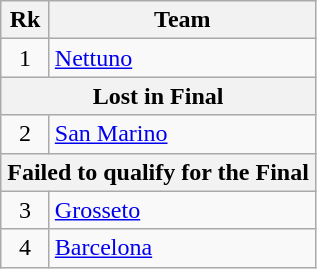<table class=wikitable style=text-align:center>
<tr>
<th width=25>Rk</th>
<th width=170>Team</th>
</tr>
<tr>
<td>1</td>
<td align=left> <a href='#'>Nettuno</a></td>
</tr>
<tr>
<th colspan="6">Lost in Final</th>
</tr>
<tr>
<td>2</td>
<td align=left> <a href='#'>San Marino</a></td>
</tr>
<tr>
<th colspan="6">Failed to qualify for the Final</th>
</tr>
<tr>
<td>3</td>
<td align=left> <a href='#'>Grosseto</a></td>
</tr>
<tr>
<td>4</td>
<td align=left> <a href='#'>Barcelona</a></td>
</tr>
</table>
